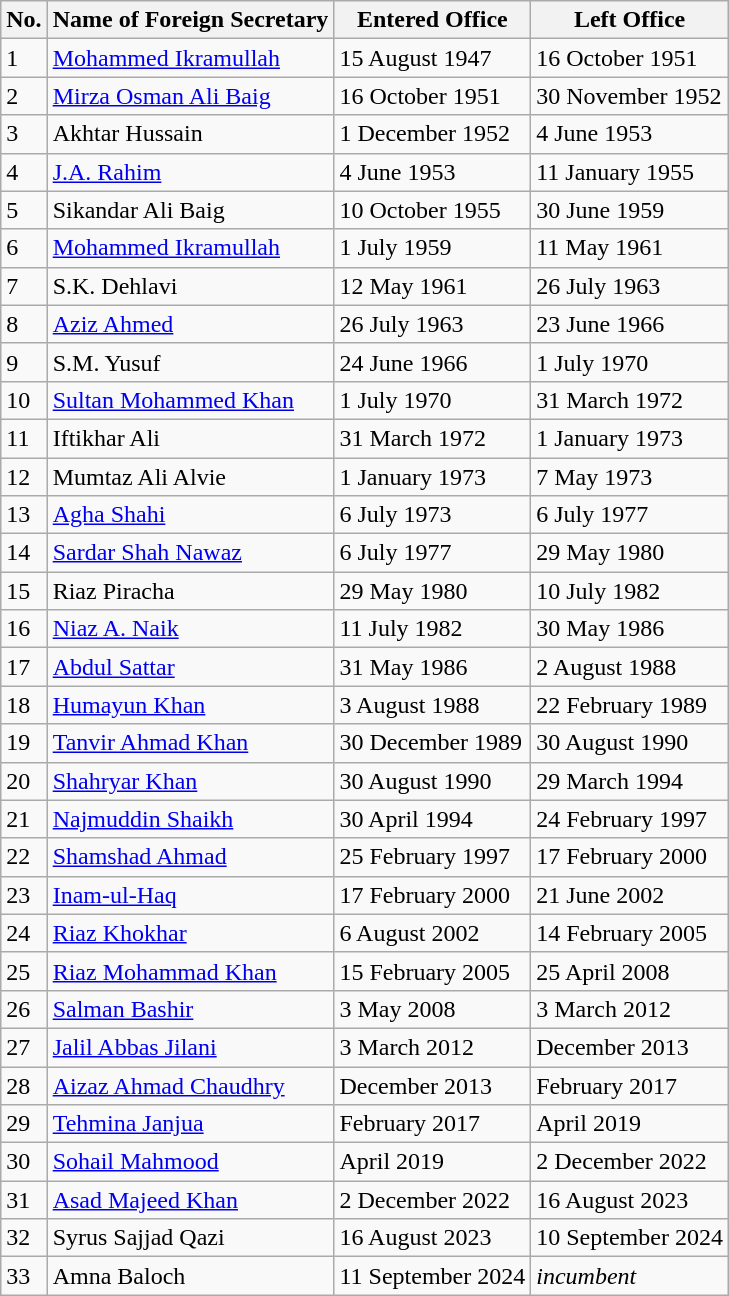<table class="wikitable">
<tr>
<th align=center>No.</th>
<th align=center>Name of Foreign Secretary</th>
<th align=center>Entered Office</th>
<th align=center>Left Office</th>
</tr>
<tr>
<td>1</td>
<td><a href='#'>Mohammed Ikramullah</a></td>
<td>15 August 1947</td>
<td>16 October 1951</td>
</tr>
<tr>
<td>2</td>
<td><a href='#'>Mirza Osman Ali Baig</a></td>
<td>16 October 1951</td>
<td>30 November 1952</td>
</tr>
<tr>
<td>3</td>
<td>Akhtar Hussain</td>
<td>1 December 1952</td>
<td>4 June 1953</td>
</tr>
<tr>
<td>4</td>
<td><a href='#'>J.A. Rahim</a></td>
<td>4 June 1953</td>
<td>11 January 1955</td>
</tr>
<tr>
<td>5</td>
<td>Sikandar Ali Baig</td>
<td>10 October 1955</td>
<td>30 June 1959</td>
</tr>
<tr>
<td>6</td>
<td><a href='#'>Mohammed Ikramullah</a></td>
<td>1 July 1959</td>
<td>11 May 1961</td>
</tr>
<tr>
<td>7</td>
<td>S.K. Dehlavi</td>
<td>12 May 1961</td>
<td>26 July 1963</td>
</tr>
<tr>
<td>8</td>
<td><a href='#'>Aziz Ahmed</a></td>
<td>26 July 1963</td>
<td>23 June 1966</td>
</tr>
<tr>
<td>9</td>
<td>S.M. Yusuf</td>
<td>24 June 1966</td>
<td>1 July 1970</td>
</tr>
<tr>
<td>10</td>
<td><a href='#'>Sultan Mohammed Khan</a></td>
<td>1 July 1970</td>
<td>31 March 1972</td>
</tr>
<tr>
<td>11</td>
<td>Iftikhar Ali</td>
<td>31 March 1972</td>
<td>1 January 1973</td>
</tr>
<tr>
<td>12</td>
<td>Mumtaz Ali Alvie</td>
<td>1 January 1973</td>
<td>7 May 1973</td>
</tr>
<tr>
<td>13</td>
<td><a href='#'>Agha Shahi</a></td>
<td>6 July 1973</td>
<td>6 July 1977</td>
</tr>
<tr>
<td>14</td>
<td><a href='#'>Sardar Shah Nawaz</a></td>
<td>6 July 1977</td>
<td>29 May 1980</td>
</tr>
<tr>
<td>15</td>
<td>Riaz Piracha</td>
<td>29 May 1980</td>
<td>10 July 1982</td>
</tr>
<tr>
<td>16</td>
<td><a href='#'>Niaz A. Naik</a></td>
<td>11 July 1982</td>
<td>30 May 1986</td>
</tr>
<tr>
<td>17</td>
<td><a href='#'>Abdul Sattar</a></td>
<td>31 May 1986</td>
<td>2 August 1988</td>
</tr>
<tr>
<td>18</td>
<td><a href='#'>Humayun Khan</a></td>
<td>3 August 1988</td>
<td>22 February 1989</td>
</tr>
<tr>
<td>19</td>
<td><a href='#'>Tanvir Ahmad Khan</a></td>
<td>30 December 1989</td>
<td>30 August 1990</td>
</tr>
<tr>
<td>20</td>
<td><a href='#'>Shahryar Khan</a></td>
<td>30 August 1990</td>
<td>29 March 1994</td>
</tr>
<tr>
<td>21</td>
<td><a href='#'>Najmuddin Shaikh</a></td>
<td>30 April 1994</td>
<td>24 February 1997</td>
</tr>
<tr>
<td>22</td>
<td><a href='#'>Shamshad Ahmad</a></td>
<td>25 February 1997</td>
<td>17 February 2000</td>
</tr>
<tr>
<td>23</td>
<td><a href='#'>Inam-ul-Haq</a></td>
<td>17 February 2000</td>
<td>21 June 2002</td>
</tr>
<tr>
<td>24</td>
<td><a href='#'>Riaz Khokhar</a></td>
<td>6 August 2002</td>
<td>14 February 2005</td>
</tr>
<tr>
<td>25</td>
<td><a href='#'>Riaz Mohammad Khan</a></td>
<td>15 February 2005</td>
<td>25 April 2008</td>
</tr>
<tr>
<td>26</td>
<td><a href='#'>Salman Bashir</a></td>
<td>3 May  2008</td>
<td>3 March 2012</td>
</tr>
<tr>
<td>27</td>
<td><a href='#'>Jalil Abbas Jilani</a></td>
<td>3 March 2012</td>
<td>December 2013</td>
</tr>
<tr>
<td>28</td>
<td><a href='#'>Aizaz Ahmad Chaudhry</a></td>
<td>December 2013</td>
<td>February 2017</td>
</tr>
<tr>
<td>29</td>
<td><a href='#'>Tehmina Janjua</a></td>
<td>February 2017</td>
<td>April 2019</td>
</tr>
<tr>
<td>30</td>
<td><a href='#'>Sohail Mahmood</a></td>
<td>April 2019</td>
<td>2 December 2022</td>
</tr>
<tr>
<td>31</td>
<td><a href='#'>Asad Majeed Khan</a></td>
<td>2 December 2022</td>
<td>16 August 2023</td>
</tr>
<tr>
<td>32</td>
<td>Syrus Sajjad Qazi</td>
<td>16 August 2023</td>
<td>10 September 2024</td>
</tr>
<tr>
<td>33</td>
<td>Amna Baloch</td>
<td>11 September 2024</td>
<td><em>incumbent</em></td>
</tr>
</table>
